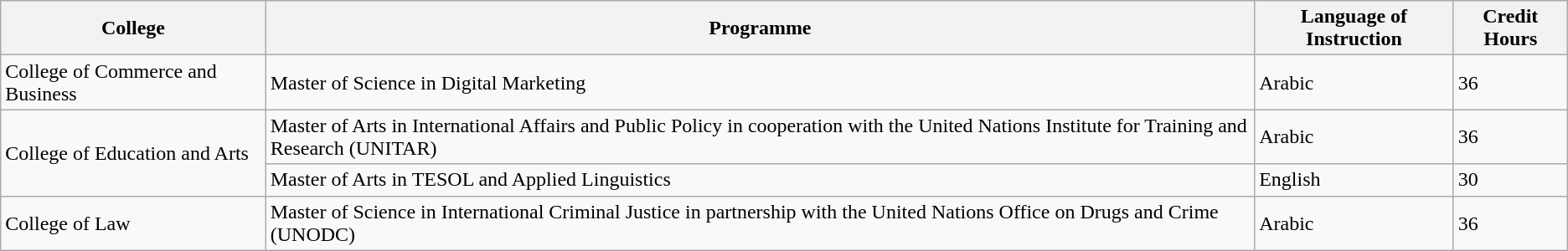<table class="wikitable">
<tr>
<th>College</th>
<th>Programme</th>
<th>Language of Instruction</th>
<th>Credit Hours</th>
</tr>
<tr>
<td>College of Commerce and Business</td>
<td>Master of Science in Digital Marketing</td>
<td>Arabic</td>
<td>36</td>
</tr>
<tr>
<td rowspan="2">College of Education and Arts</td>
<td>Master of Arts in International Affairs and Public Policy in cooperation with the United Nations Institute for Training and Research (UNITAR)</td>
<td>Arabic</td>
<td>36</td>
</tr>
<tr>
<td>Master of Arts in TESOL and Applied Linguistics</td>
<td>English</td>
<td>30</td>
</tr>
<tr>
<td>College of Law</td>
<td>Master of Science in International Criminal Justice in partnership with the United Nations Office on Drugs and Crime (UNODC)</td>
<td>Arabic</td>
<td>36</td>
</tr>
</table>
